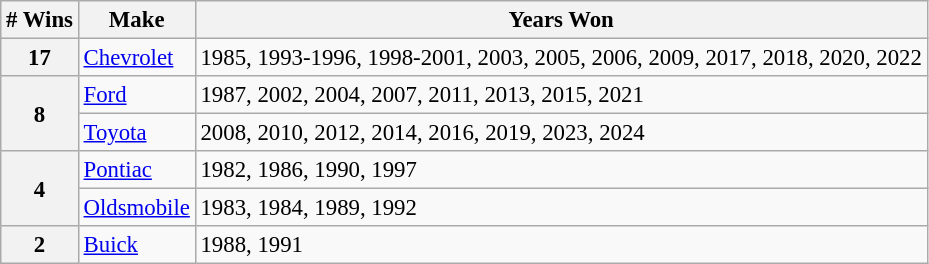<table class="wikitable" style="font-size: 95%;">
<tr>
<th># Wins</th>
<th>Make</th>
<th>Years Won</th>
</tr>
<tr>
<th>17</th>
<td> <a href='#'>Chevrolet</a></td>
<td>1985, 1993-1996, 1998-2001, 2003, 2005, 2006, 2009, 2017, 2018, 2020, 2022</td>
</tr>
<tr>
<th rowspan="2">8</th>
<td> <a href='#'>Ford</a></td>
<td>1987, 2002, 2004, 2007, 2011, 2013, 2015, 2021</td>
</tr>
<tr>
<td> <a href='#'>Toyota</a></td>
<td>2008, 2010, 2012, 2014, 2016, 2019, 2023, 2024</td>
</tr>
<tr>
<th rowspan="2">4</th>
<td> <a href='#'>Pontiac</a></td>
<td>1982, 1986, 1990, 1997</td>
</tr>
<tr>
<td> <a href='#'>Oldsmobile</a></td>
<td>1983, 1984, 1989, 1992</td>
</tr>
<tr>
<th>2</th>
<td> <a href='#'>Buick</a></td>
<td>1988, 1991</td>
</tr>
</table>
